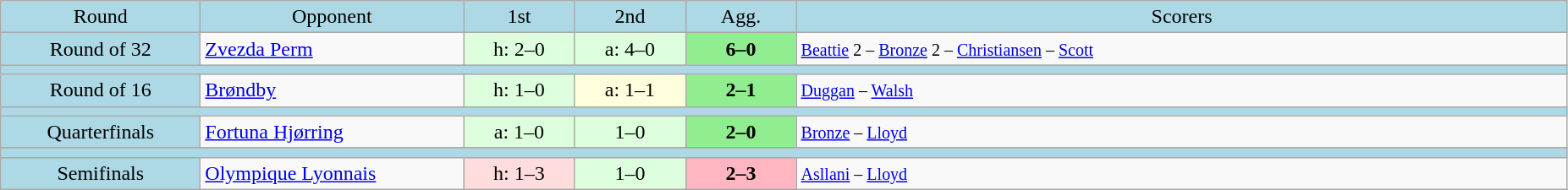<table class="wikitable" style="text-align:center">
<tr bgcolor=lightblue>
<td width=150px>Round</td>
<td width=200px>Opponent</td>
<td width=80px>1st</td>
<td width=80px>2nd</td>
<td width=80px>Agg.</td>
<td width=600px>Scorers</td>
</tr>
<tr>
<td bgcolor=lightblue>Round of 32</td>
<td align=left> <a href='#'>Zvezda Perm</a></td>
<td bgcolor="#ddffdd">h: 2–0</td>
<td bgcolor="#ddffdd">a: 4–0</td>
<td bgcolor=lightgreen><strong>6–0</strong></td>
<td align=left><small><a href='#'>Beattie</a> 2 – <a href='#'>Bronze</a> 2 – <a href='#'>Christiansen</a> – <a href='#'>Scott</a></small></td>
</tr>
<tr bgcolor=lightblue>
<td colspan=6></td>
</tr>
<tr>
<td bgcolor=lightblue>Round of 16</td>
<td align=left> <a href='#'>Brøndby</a></td>
<td bgcolor="#ddffdd">h: 1–0</td>
<td bgcolor="#ffffdd">a: 1–1</td>
<td bgcolor=lightgreen><strong>2–1</strong></td>
<td align=left><small><a href='#'>Duggan</a> – <a href='#'>Walsh</a></small></td>
</tr>
<tr bgcolor=lightblue>
<td colspan=6></td>
</tr>
<tr>
<td bgcolor=lightblue>Quarterfinals</td>
<td align=left> <a href='#'>Fortuna Hjørring</a></td>
<td bgcolor="#ddffdd">a: 1–0</td>
<td bgcolor="#ddffdd">1–0</td>
<td bgcolor=lightgreen><strong>2–0</strong></td>
<td align=left><small><a href='#'>Bronze</a> – <a href='#'>Lloyd</a></small></td>
</tr>
<tr>
</tr>
<tr bgcolor=lightblue>
<td colspan=6></td>
</tr>
<tr>
<td bgcolor=lightblue>Semifinals</td>
<td align=left> <a href='#'>Olympique Lyonnais</a></td>
<td bgcolor="#ffdddd">h: 1–3</td>
<td bgcolor="#ddffdd">1–0</td>
<td bgcolor=lightpink><strong>2–3</strong></td>
<td align=left><small><a href='#'>Asllani</a> – <a href='#'>Lloyd</a></small></td>
</tr>
</table>
